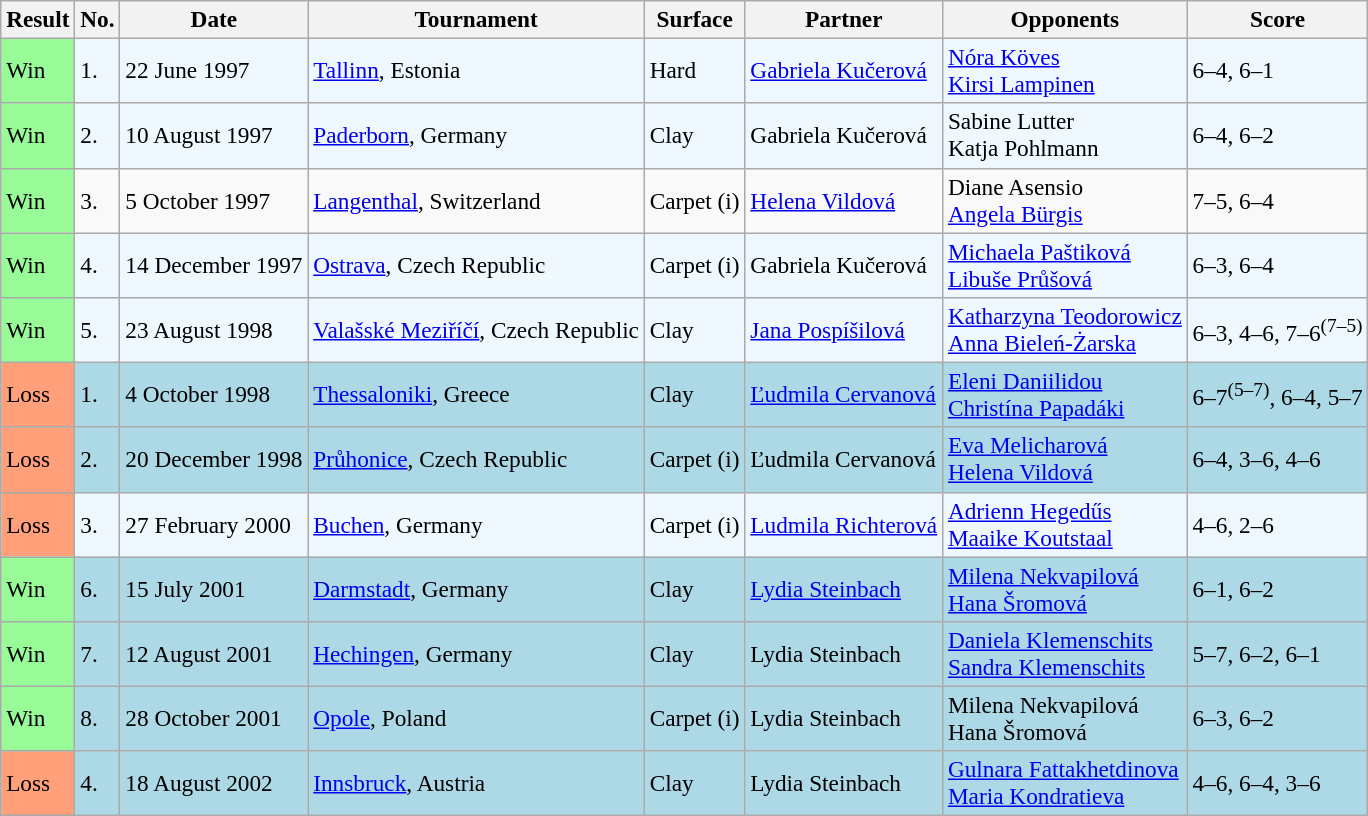<table class="sortable wikitable" style="font-size:97%">
<tr>
<th>Result</th>
<th>No.</th>
<th>Date</th>
<th>Tournament</th>
<th>Surface</th>
<th>Partner</th>
<th>Opponents</th>
<th>Score</th>
</tr>
<tr style="background:#f0f8ff;">
<td style="background:#98fb98;">Win</td>
<td>1.</td>
<td>22 June 1997</td>
<td><a href='#'>Tallinn</a>, Estonia</td>
<td>Hard</td>
<td> <a href='#'>Gabriela Kučerová</a></td>
<td> <a href='#'>Nóra Köves</a> <br>  <a href='#'>Kirsi Lampinen</a></td>
<td>6–4, 6–1</td>
</tr>
<tr style="background:#f0f8ff;">
<td style="background:#98fb98;">Win</td>
<td>2.</td>
<td>10 August 1997</td>
<td><a href='#'>Paderborn</a>, Germany</td>
<td>Clay</td>
<td> Gabriela Kučerová</td>
<td> Sabine Lutter <br>  Katja Pohlmann</td>
<td>6–4, 6–2</td>
</tr>
<tr>
<td style="background:#98fb98;">Win</td>
<td>3.</td>
<td>5 October 1997</td>
<td><a href='#'>Langenthal</a>, Switzerland</td>
<td>Carpet (i)</td>
<td> <a href='#'>Helena Vildová</a></td>
<td> Diane Asensio <br>  <a href='#'>Angela Bürgis</a></td>
<td>7–5, 6–4</td>
</tr>
<tr style="background:#f0f8ff;">
<td style="background:#98fb98;">Win</td>
<td>4.</td>
<td>14 December 1997</td>
<td><a href='#'>Ostrava</a>, Czech Republic</td>
<td>Carpet (i)</td>
<td> Gabriela Kučerová</td>
<td> <a href='#'>Michaela Paštiková</a> <br>  <a href='#'>Libuše Průšová</a></td>
<td>6–3, 6–4</td>
</tr>
<tr style="background:#f0f8ff;">
<td style="background:#98fb98;">Win</td>
<td>5.</td>
<td>23 August 1998</td>
<td><a href='#'>Valašské Meziříčí</a>, Czech Republic</td>
<td>Clay</td>
<td> <a href='#'>Jana Pospíšilová</a></td>
<td> <a href='#'>Katharzyna Teodorowicz</a> <br>  <a href='#'>Anna Bieleń-Żarska</a></td>
<td>6–3, 4–6, 7–6<sup>(7–5)</sup></td>
</tr>
<tr bgcolor="lightblue">
<td style="background:#ffa07a;">Loss</td>
<td>1.</td>
<td>4 October 1998</td>
<td><a href='#'>Thessaloniki</a>, Greece</td>
<td>Clay</td>
<td> <a href='#'>Ľudmila Cervanová</a></td>
<td> <a href='#'>Eleni Daniilidou</a> <br>  <a href='#'>Christína Papadáki</a></td>
<td>6–7<sup>(5–7)</sup>, 6–4, 5–7</td>
</tr>
<tr style="background:lightblue;">
<td style="background:#ffa07a;">Loss</td>
<td>2.</td>
<td>20 December 1998</td>
<td><a href='#'>Průhonice</a>, Czech Republic</td>
<td>Carpet (i)</td>
<td> Ľudmila Cervanová</td>
<td> <a href='#'>Eva Melicharová</a> <br>  <a href='#'>Helena Vildová</a></td>
<td>6–4, 3–6, 4–6</td>
</tr>
<tr style="background:#f0f8ff;">
<td style="background:#ffa07a;">Loss</td>
<td>3.</td>
<td>27 February 2000</td>
<td><a href='#'>Buchen</a>, Germany</td>
<td>Carpet (i)</td>
<td> <a href='#'>Ludmila Richterová</a></td>
<td> <a href='#'>Adrienn Hegedűs</a> <br>  <a href='#'>Maaike Koutstaal</a></td>
<td>4–6, 2–6</td>
</tr>
<tr style="background:lightblue;">
<td style="background:#98fb98;">Win</td>
<td>6.</td>
<td>15 July 2001</td>
<td><a href='#'>Darmstadt</a>, Germany</td>
<td>Clay</td>
<td> <a href='#'>Lydia Steinbach</a></td>
<td> <a href='#'>Milena Nekvapilová</a> <br>  <a href='#'>Hana Šromová</a></td>
<td>6–1, 6–2</td>
</tr>
<tr style="background:lightblue;">
<td style="background:#98fb98;">Win</td>
<td>7.</td>
<td>12 August 2001</td>
<td><a href='#'>Hechingen</a>, Germany</td>
<td>Clay</td>
<td> Lydia Steinbach</td>
<td> <a href='#'>Daniela Klemenschits</a> <br>  <a href='#'>Sandra Klemenschits</a></td>
<td>5–7, 6–2, 6–1</td>
</tr>
<tr style="background:lightblue;">
<td style="background:#98fb98;">Win</td>
<td>8.</td>
<td>28 October 2001</td>
<td><a href='#'>Opole</a>, Poland</td>
<td>Carpet (i)</td>
<td> Lydia Steinbach</td>
<td> Milena Nekvapilová <br>  Hana Šromová</td>
<td>6–3, 6–2</td>
</tr>
<tr style="background:lightblue;">
<td style="background:#ffa07a;">Loss</td>
<td>4.</td>
<td>18 August 2002</td>
<td><a href='#'>Innsbruck</a>, Austria</td>
<td>Clay</td>
<td> Lydia Steinbach</td>
<td> <a href='#'>Gulnara Fattakhetdinova</a> <br>  <a href='#'>Maria Kondratieva</a></td>
<td>4–6, 6–4, 3–6</td>
</tr>
</table>
